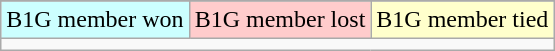<table class="wikitable">
<tr>
</tr>
<tr>
<td style="background:#cff;">B1G member won</td>
<td style="background:#fcc;">B1G member lost</td>
<td style="background:#ffc;">B1G member tied</td>
</tr>
<tr>
<td colspan="3"></td>
</tr>
</table>
